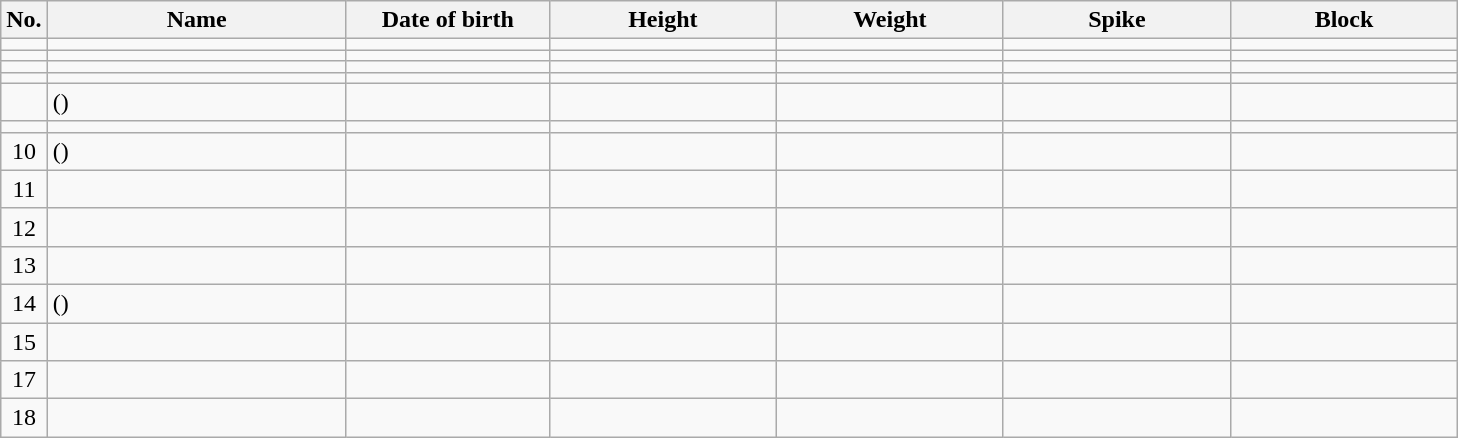<table class="wikitable sortable" style="font-size:100%; text-align:center;">
<tr>
<th>No.</th>
<th style="width:12em">Name</th>
<th style="width:8em">Date of birth</th>
<th style="width:9em">Height</th>
<th style="width:9em">Weight</th>
<th style="width:9em">Spike</th>
<th style="width:9em">Block</th>
</tr>
<tr>
<td></td>
<td align=left> </td>
<td align=right></td>
<td></td>
<td></td>
<td></td>
<td></td>
</tr>
<tr>
<td></td>
<td align=left> </td>
<td align=right></td>
<td></td>
<td></td>
<td></td>
<td></td>
</tr>
<tr>
<td></td>
<td align=left> </td>
<td align=right></td>
<td></td>
<td></td>
<td></td>
<td></td>
</tr>
<tr>
<td></td>
<td align=left> </td>
<td align=right></td>
<td></td>
<td></td>
<td></td>
<td></td>
</tr>
<tr>
<td></td>
<td align=left>  ()</td>
<td align=right></td>
<td></td>
<td></td>
<td></td>
<td></td>
</tr>
<tr>
<td></td>
<td align=left> </td>
<td align=right></td>
<td></td>
<td></td>
<td></td>
<td></td>
</tr>
<tr>
<td>10</td>
<td align=left>  ()</td>
<td align=right></td>
<td></td>
<td></td>
<td></td>
<td></td>
</tr>
<tr>
<td>11</td>
<td align=left> </td>
<td align=right></td>
<td></td>
<td></td>
<td></td>
<td></td>
</tr>
<tr>
<td>12</td>
<td align=left> </td>
<td align=right></td>
<td></td>
<td></td>
<td></td>
<td></td>
</tr>
<tr>
<td>13</td>
<td align=left> </td>
<td align=right></td>
<td></td>
<td></td>
<td></td>
<td></td>
</tr>
<tr>
<td>14</td>
<td align=left>  ()</td>
<td align=right></td>
<td></td>
<td></td>
<td></td>
<td></td>
</tr>
<tr>
<td>15</td>
<td align=left> </td>
<td align=right></td>
<td></td>
<td></td>
<td></td>
<td></td>
</tr>
<tr>
<td>17</td>
<td align=left> </td>
<td align=right></td>
<td></td>
<td></td>
<td></td>
<td></td>
</tr>
<tr>
<td>18</td>
<td align=left> </td>
<td align=right></td>
<td></td>
<td></td>
<td></td>
<td></td>
</tr>
</table>
